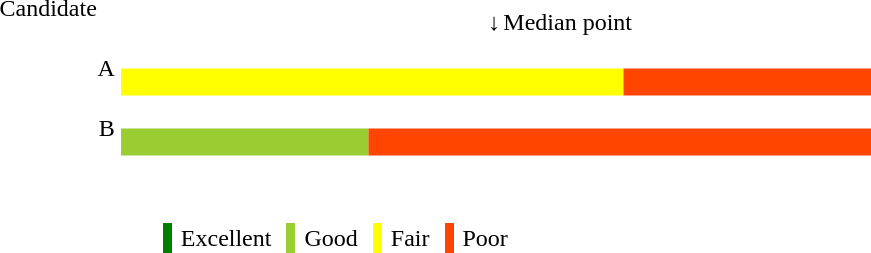<table>
<tr>
<td align="right">Candidate   </td>
<td><br><table cellspacing="0" border="0" width="500" cellpadding="0">
<tr>
<td width="49%"> </td>
<td width="2%">↓</td>
<td width="49%">Median point</td>
</tr>
</table>
</td>
</tr>
<tr>
<td align="right">A</td>
<td><br><table cellspacing="0" border="0" width="500" cellpadding="0">
<tr>
<td width="67%" bgcolor="yellow"> </td>
<td width="33%" bgcolor="orangered"></td>
</tr>
</table>
</td>
</tr>
<tr>
<td align="right">B</td>
<td><br><table cellspacing="0" border="0" width="500" cellpadding="0">
<tr>
<td width="33%" bgcolor="yellowgreen"> </td>
<td width="67%" bgcolor="orangered"></td>
</tr>
</table>
</td>
</tr>
<tr>
<td> </td>
<td> </td>
</tr>
<tr>
<td> </td>
<td><br><table cellspacing="1" border="0" cellpadding="1">
<tr>
<td>      </td>
<td bgcolor="green"> </td>
<td> Excellent  </td>
<td bgcolor="YellowGreen"> </td>
<td> Good  </td>
<td bgcolor="Yellow"> </td>
<td> Fair  </td>
<td bgcolor="Orangered"> </td>
<td> Poor  </td>
</tr>
</table>
</td>
</tr>
</table>
